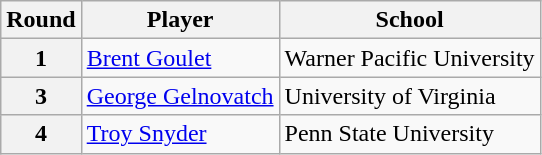<table class="wikitable">
<tr>
<th>Round</th>
<th>Player</th>
<th>School</th>
</tr>
<tr>
<th>1</th>
<td><a href='#'>Brent Goulet</a></td>
<td>Warner Pacific University</td>
</tr>
<tr>
<th>3</th>
<td><a href='#'>George Gelnovatch</a></td>
<td>University of Virginia</td>
</tr>
<tr>
<th>4</th>
<td><a href='#'>Troy Snyder</a></td>
<td>Penn State University</td>
</tr>
</table>
